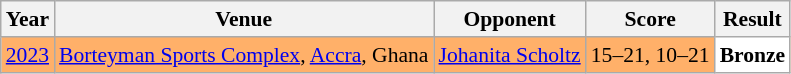<table class="sortable wikitable" style="font-size: 90%;">
<tr>
<th>Year</th>
<th>Venue</th>
<th>Opponent</th>
<th>Score</th>
<th>Result</th>
</tr>
<tr style="background:#FFB069">
<td align="center"><a href='#'>2023</a></td>
<td align="left"><a href='#'>Borteyman Sports Complex</a>, <a href='#'>Accra</a>, Ghana</td>
<td align="left"> <a href='#'>Johanita Scholtz</a></td>
<td align="left">15–21, 10–21</td>
<td style="text-align:left; background:white"> <strong>Bronze</strong></td>
</tr>
</table>
